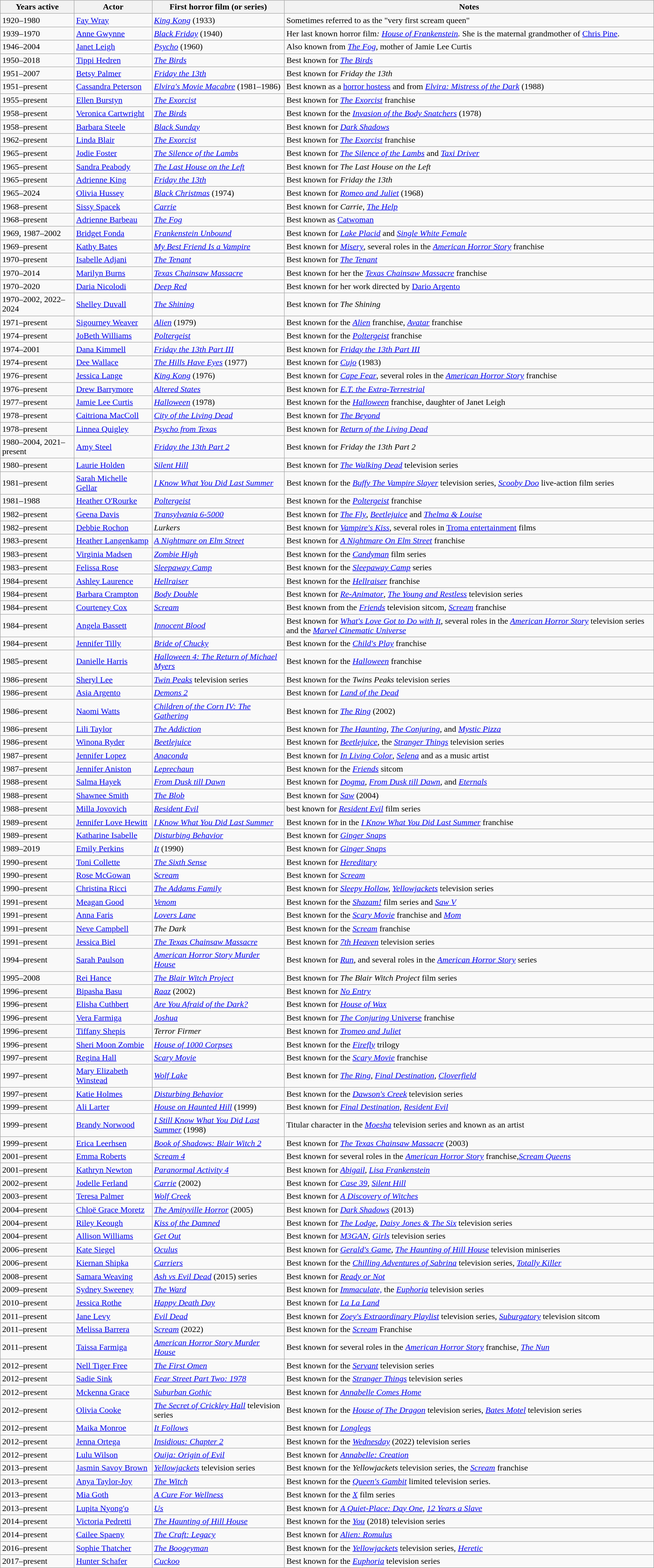<table class="wikitable sortable">
<tr>
<th>Years active</th>
<th>Actor</th>
<th>First horror film (or series)</th>
<th>Notes</th>
</tr>
<tr>
<td>1920–1980</td>
<td><a href='#'>Fay Wray</a></td>
<td><em><a href='#'>King Kong</a></em> (1933)</td>
<td>Sometimes referred to as the "very first scream queen"</td>
</tr>
<tr>
<td>1939–1970</td>
<td><a href='#'>Anne Gwynne</a></td>
<td><em><a href='#'>Black Friday</a></em> (1940)</td>
<td>Her last known horror film<em>: <a href='#'>House of Frankenstein</a>.</em> She is the maternal grandmother of <a href='#'>Chris Pine</a>.</td>
</tr>
<tr>
<td>1946–2004</td>
<td><a href='#'>Janet Leigh</a></td>
<td><em><a href='#'>Psycho</a></em> (1960)</td>
<td>Also known from <em><a href='#'>The Fog</a></em>, mother of Jamie Lee Curtis</td>
</tr>
<tr>
<td>1950–2018</td>
<td><a href='#'>Tippi Hedren</a></td>
<td><a href='#'><em>The Birds</em></a></td>
<td>Best known for <a href='#'><em>The Birds</em></a></td>
</tr>
<tr>
<td>1951–2007</td>
<td><a href='#'>Betsy Palmer</a></td>
<td><a href='#'><em>Friday the 13th</em></a></td>
<td>Best known for <em>Friday the 13th</em></td>
</tr>
<tr>
<td>1951–present</td>
<td><a href='#'>Cassandra Peterson</a></td>
<td><em><a href='#'>Elvira's Movie Macabre</a></em> (1981–1986)</td>
<td>Best known as a <a href='#'>horror hostess</a> and from <em><a href='#'>Elvira: Mistress of the Dark</a></em> (1988)</td>
</tr>
<tr>
<td>1955–present</td>
<td><a href='#'>Ellen Burstyn</a></td>
<td><a href='#'><em>The Exorcist</em></a></td>
<td>Best known for <em><a href='#'>The Exorcist</a></em> franchise</td>
</tr>
<tr>
<td>1958–present</td>
<td><a href='#'>Veronica Cartwright</a></td>
<td><em><a href='#'>The Birds</a></em></td>
<td>Best known for the <em><a href='#'>Invasion of the Body Snatchers</a></em> (1978)</td>
</tr>
<tr>
<td>1958–present</td>
<td><a href='#'>Barbara Steele</a></td>
<td><em><a href='#'>Black Sunday</a></em></td>
<td>Best known for <em><a href='#'>Dark Shadows</a></em></td>
</tr>
<tr>
<td>1962–present</td>
<td><a href='#'>Linda Blair</a></td>
<td><em><a href='#'>The Exorcist</a></em></td>
<td>Best known for <em><a href='#'>The Exorcist</a></em> franchise</td>
</tr>
<tr>
<td>1965–present</td>
<td><a href='#'>Jodie Foster</a></td>
<td><a href='#'><em>The Silence of the Lambs</em></a></td>
<td>Best known for <a href='#'><em>The Silence of the Lambs</em></a> and <a href='#'><em>Taxi Driver</em></a></td>
</tr>
<tr>
<td>1965–present</td>
<td><a href='#'>Sandra Peabody</a></td>
<td><a href='#'><em>The Last House on the Left</em></a></td>
<td>Best known for <em>The Last House on the Left</em></td>
</tr>
<tr>
<td>1965–present</td>
<td><a href='#'>Adrienne King</a></td>
<td><a href='#'><em>Friday the 13th</em></a></td>
<td>Best known for <em>Friday the 13th</em></td>
</tr>
<tr>
<td>1965–2024</td>
<td><a href='#'>Olivia Hussey</a></td>
<td><em><a href='#'>Black Christmas</a></em> (1974)</td>
<td>Best known for <em><a href='#'>Romeo and Juliet</a></em> (1968)</td>
</tr>
<tr>
<td>1968–present</td>
<td><a href='#'>Sissy Spacek</a></td>
<td><a href='#'><em>Carrie</em></a></td>
<td>Best known for <em>Carrie</em>, <em><a href='#'>The Help</a></em></td>
</tr>
<tr>
<td>1968–present</td>
<td><a href='#'>Adrienne Barbeau</a></td>
<td><em><a href='#'>The Fog</a></em></td>
<td>Best known as <a href='#'>Catwoman</a></td>
</tr>
<tr>
<td>1969, 1987–2002</td>
<td><a href='#'>Bridget Fonda</a></td>
<td><a href='#'><em>Frankenstein Unbound</em></a></td>
<td>Best known for <a href='#'><em>Lake Placid</em></a> and <a href='#'><em>Single White Female</em></a></td>
</tr>
<tr>
<td>1969–present</td>
<td><a href='#'>Kathy Bates</a></td>
<td><em><a href='#'>My Best Friend Is a Vampire</a></em></td>
<td>Best known for <a href='#'><em>Misery</em></a>, several roles in the <em><a href='#'>American Horror Story</a></em> franchise</td>
</tr>
<tr>
<td>1970–present</td>
<td><a href='#'>Isabelle Adjani</a></td>
<td><a href='#'><em>The Tenant</em></a></td>
<td>Best known for <a href='#'><em>The Tenant</em></a></td>
</tr>
<tr>
<td>1970–2014</td>
<td><a href='#'>Marilyn Burns</a></td>
<td><em><a href='#'>Texas Chainsaw Massacre</a></em></td>
<td>Best known for her the <em><a href='#'>Texas Chainsaw Massacre</a></em> franchise</td>
</tr>
<tr Cassandra Peterson>
<td>1970–2020</td>
<td><a href='#'>Daria Nicolodi</a></td>
<td><em><a href='#'>Deep Red</a></em></td>
<td>Best known for her work directed by <a href='#'>Dario Argento</a></td>
</tr>
<tr>
<td>1970–2002, 2022–2024</td>
<td><a href='#'>Shelley Duvall</a></td>
<td><a href='#'><em>The Shining</em></a></td>
<td>Best known for <em>The Shining</em></td>
</tr>
<tr>
<td>1971–present</td>
<td><a href='#'>Sigourney Weaver</a></td>
<td><a href='#'><em>Alien</em></a> (1979)</td>
<td>Best known for the <a href='#'><em>Alien</em></a> franchise, <em><a href='#'>Avatar</a></em> franchise</td>
</tr>
<tr>
<td>1974–present</td>
<td><a href='#'>JoBeth Williams</a></td>
<td><a href='#'><em>Poltergeist</em></a></td>
<td>Best known for the <a href='#'><em>Poltergeist</em></a> franchise</td>
</tr>
<tr>
<td>1974–2001</td>
<td><a href='#'>Dana Kimmell</a></td>
<td><a href='#'><em>Friday the 13th Part III</em></a></td>
<td>Best known for <a href='#'><em>Friday the 13th Part III</em></a></td>
</tr>
<tr>
<td>1974–present</td>
<td><a href='#'>Dee Wallace</a></td>
<td><em><a href='#'>The Hills Have Eyes</a></em> (1977)</td>
<td>Best known for <em><a href='#'>Cujo</a></em> (1983)</td>
</tr>
<tr>
<td>1976–present</td>
<td><a href='#'>Jessica Lange</a></td>
<td><a href='#'><em>King Kong</em></a> (1976)</td>
<td>Best known for <a href='#'><em>Cape Fear</em></a>, several roles in the <a href='#'><em>American Horror Story</em></a> franchise</td>
</tr>
<tr>
<td>1976–present</td>
<td><a href='#'>Drew Barrymore</a></td>
<td><em><a href='#'>Altered States</a></em></td>
<td>Best known for <em><a href='#'>E.T. the Extra-Terrestrial</a></em></td>
</tr>
<tr>
<td>1977–present</td>
<td><a href='#'>Jamie Lee Curtis</a></td>
<td><em><a href='#'>Halloween</a></em> (1978)</td>
<td>Best known for the <em><a href='#'>Halloween</a></em> franchise, daughter of Janet Leigh</td>
</tr>
<tr>
<td>1978–present</td>
<td><a href='#'>Caitriona MacColl</a></td>
<td><em><a href='#'>City of the Living Dead</a></em></td>
<td>Best known for <em><a href='#'>The Beyond</a></em></td>
</tr>
<tr>
<td>1978–present</td>
<td><a href='#'>Linnea Quigley</a></td>
<td><em><a href='#'>Psycho from Texas</a></em></td>
<td>Best known for <em><a href='#'>Return of the Living Dead</a></em></td>
</tr>
<tr>
<td>1980–2004, 2021–present</td>
<td><a href='#'>Amy Steel</a></td>
<td><a href='#'><em>Friday the 13th Part 2</em></a></td>
<td>Best known for <em>Friday the 13th Part 2</em></td>
</tr>
<tr>
<td>1980–present</td>
<td><a href='#'>Laurie Holden</a></td>
<td><a href='#'><em>Silent Hill</em></a></td>
<td>Best known for <a href='#'><em>The Walking Dead</em></a> television series</td>
</tr>
<tr>
<td>1981–present</td>
<td><a href='#'>Sarah Michelle Gellar</a></td>
<td><em><a href='#'>I Know What You Did Last Summer</a></em></td>
<td>Best known for the <em><a href='#'>Buffy The Vampire Slayer</a></em> television series, <em><a href='#'>Scooby Doo</a></em> live-action film series</td>
</tr>
<tr>
<td>1981–1988</td>
<td><a href='#'>Heather O'Rourke</a></td>
<td><a href='#'><em>Poltergeist</em></a></td>
<td>Best known for the <a href='#'><em>Poltergeist</em></a> franchise</td>
</tr>
<tr>
<td>1982–present</td>
<td><a href='#'>Geena Davis</a></td>
<td><a href='#'><em>Transylvania 6-5000</em></a></td>
<td>Best known for <a href='#'><em>The Fly</em></a>, <em><a href='#'>Beetlejuice</a></em> and <a href='#'><em>Thelma & Louise</em></a></td>
</tr>
<tr>
<td>1982–present</td>
<td><a href='#'>Debbie Rochon</a></td>
<td><em>Lurkers</em></td>
<td>Best known for <em><a href='#'>Vampire's Kiss</a></em>, several roles in <a href='#'>Troma entertainment</a> films</td>
</tr>
<tr>
<td>1983–present</td>
<td><a href='#'>Heather Langenkamp</a></td>
<td><em><a href='#'>A Nightmare on Elm Street</a></em></td>
<td>Best known for <em><a href='#'>A Nightmare On Elm Street</a></em> franchise</td>
</tr>
<tr>
<td>1983–present</td>
<td><a href='#'>Virginia Madsen</a></td>
<td><em><a href='#'>Zombie High</a></em></td>
<td>Best known for the <a href='#'><em>Candyman</em></a> film series</td>
</tr>
<tr>
<td>1983–present</td>
<td><a href='#'>Felissa Rose</a></td>
<td><em><a href='#'>Sleepaway Camp</a></em></td>
<td>Best known for the <em><a href='#'>Sleepaway Camp</a></em> series</td>
</tr>
<tr 1984–present>
<td>1984–present</td>
<td><a href='#'>Ashley Laurence</a></td>
<td><em><a href='#'>Hellraiser</a></em></td>
<td>Best known for the <a href='#'><em>Hellraiser</em></a> franchise</td>
</tr>
<tr>
<td>1984–present</td>
<td><a href='#'>Barbara Crampton</a></td>
<td><em><a href='#'>Body Double</a></em></td>
<td>Best known for <em><a href='#'>Re-Animator</a></em>, <em><a href='#'>The Young and Restless</a></em> television series</td>
</tr>
<tr>
<td>1984–present</td>
<td><a href='#'>Courteney Cox</a></td>
<td><em><a href='#'>Scream</a></em></td>
<td>Best known from the <em><a href='#'>Friends</a></em> television sitcom<em>, <a href='#'>Scream</a></em> franchise</td>
</tr>
<tr>
<td>1984–present</td>
<td><a href='#'>Angela Bassett</a></td>
<td><a href='#'><em>Innocent Blood</em></a></td>
<td>Best known for <a href='#'><em>What's Love Got to Do with It</em></a>, several roles in the <a href='#'><em>American Horror Story</em></a> television series and the <a href='#'><em>Marvel Cinematic Universe</em></a></td>
</tr>
<tr>
<td>1984–present</td>
<td><a href='#'>Jennifer Tilly</a></td>
<td><em><a href='#'>Bride of Chucky</a></em></td>
<td>Best known for the <em><a href='#'>Child's Play</a></em> franchise</td>
</tr>
<tr>
<td>1985–present</td>
<td><a href='#'>Danielle Harris</a></td>
<td><em><a href='#'>Halloween 4: The Return of Michael Myers</a></em></td>
<td>Best known for the <em><a href='#'>Halloween</a></em> franchise</td>
</tr>
<tr>
<td>1986–present</td>
<td><a href='#'>Sheryl Lee</a></td>
<td><em><a href='#'>Twin Peaks</a></em> television series</td>
<td>Best known for the <em>Twins Peaks</em> television series</td>
</tr>
<tr>
<td>1986–present</td>
<td><a href='#'>Asia Argento</a></td>
<td><em><a href='#'>Demons 2</a></em></td>
<td>Best known for <em><a href='#'>Land of the Dead</a></em></td>
</tr>
<tr>
<td>1986–present</td>
<td><a href='#'>Naomi Watts</a></td>
<td><em><a href='#'>Children of the Corn IV: The Gathering</a></em></td>
<td>Best known for <em><a href='#'>The Ring</a></em> (2002)</td>
</tr>
<tr>
<td>1986–present</td>
<td><a href='#'>Lili Taylor</a></td>
<td><a href='#'><em>The Addiction</em></a></td>
<td>Best known for <a href='#'><em>The Haunting</em></a>, <a href='#'><em>The Conjuring</em></a>, and <a href='#'><em>Mystic Pizza</em></a></td>
</tr>
<tr>
<td>1986–present</td>
<td><a href='#'>Winona Ryder</a></td>
<td><em><a href='#'>Beetlejuice</a></em></td>
<td>Best known for <em><a href='#'>Beetlejuice</a>,</em> the <em><a href='#'>Stranger Things</a></em> television series</td>
</tr>
<tr>
<td>1987–present</td>
<td><a href='#'>Jennifer Lopez</a></td>
<td><a href='#'><em>Anaconda</em></a></td>
<td>Best known for <a href='#'><em>In Living Color</em></a>, <a href='#'><em>Selena</em></a> and as a music artist</td>
</tr>
<tr>
<td>1987–present</td>
<td><a href='#'>Jennifer Aniston</a></td>
<td><a href='#'><em>Leprechaun</em></a></td>
<td>Best known for the <em><a href='#'>Friends</a></em> sitcom</td>
</tr>
<tr>
<td>1988–present</td>
<td><a href='#'>Salma Hayek</a></td>
<td><a href='#'><em>From Dusk till Dawn</em></a></td>
<td>Best known for <a href='#'><em>Dogma</em></a>, <a href='#'><em>From Dusk till Dawn</em></a>, and <a href='#'><em>Eternals</em></a></td>
</tr>
<tr>
<td>1988–present</td>
<td><a href='#'>Shawnee Smith</a></td>
<td><a href='#'><em>The Blob</em></a></td>
<td>Best known for <a href='#'><em>Saw</em></a> (2004)</td>
</tr>
<tr>
<td>1988–present</td>
<td><a href='#'>Milla Jovovich</a></td>
<td><a href='#'><em>Resident Evil</em></a></td>
<td>best known for <a href='#'><em>Resident Evil</em></a> film series</td>
</tr>
<tr 1988-2020>
<td>1989–present</td>
<td><a href='#'>Jennifer Love Hewitt</a></td>
<td><em><a href='#'>I Know What You Did Last Summer</a></em></td>
<td>Best known for in the <a href='#'><em>I Know What You Did Last Summer</em></a> franchise</td>
</tr>
<tr>
<td>1989–present</td>
<td><a href='#'>Katharine Isabelle</a></td>
<td><em><a href='#'>Disturbing Behavior</a></em></td>
<td>Best known for <em><a href='#'>Ginger Snaps</a></em></td>
</tr>
<tr>
<td>1989–2019</td>
<td><a href='#'>Emily Perkins</a></td>
<td><em><a href='#'>It</a></em> (1990)</td>
<td>Best known for <em><a href='#'>Ginger Snaps</a></em></td>
</tr>
<tr>
<td>1990–present</td>
<td><a href='#'>Toni Collette</a></td>
<td><em><a href='#'>The Sixth Sense</a></em></td>
<td>Best known for <em><a href='#'>Hereditary</a></em></td>
</tr>
<tr>
<td>1990–present</td>
<td><a href='#'>Rose McGowan</a></td>
<td><a href='#'><em>Scream</em></a></td>
<td>Best known for <a href='#'><em>Scream</em></a></td>
</tr>
<tr>
<td>1990–present</td>
<td><a href='#'>Christina Ricci</a></td>
<td><em><a href='#'>The Addams Family</a></em></td>
<td>Best known for <em><a href='#'>Sleepy Hollow</a>, <a href='#'>Yellowjackets</a></em> television series</td>
</tr>
<tr>
<td>1991–present</td>
<td><a href='#'>Meagan Good</a></td>
<td><a href='#'><em>Venom</em></a></td>
<td>Best known for the <a href='#'><em>Shazam!</em></a> film series and <a href='#'><em>Saw V</em></a></td>
</tr>
<tr>
<td>1991–present</td>
<td><a href='#'>Anna Faris</a></td>
<td><a href='#'><em>Lovers Lane</em></a></td>
<td>Best known for the <a href='#'><em>Scary Movie</em></a> franchise and <a href='#'><em>Mom</em></a></td>
</tr>
<tr>
<td>1991–present</td>
<td><a href='#'>Neve Campbell</a></td>
<td><em>The Dark</em></td>
<td>Best known for the <em><a href='#'>Scream</a></em> franchise</td>
</tr>
<tr>
<td>1991–present</td>
<td><a href='#'>Jessica Biel</a></td>
<td><a href='#'><em>The Texas Chainsaw Massacre</em></a></td>
<td>Best known for <a href='#'><em>7th Heaven</em></a> television series</td>
</tr>
<tr>
<td>1994–present</td>
<td><a href='#'>Sarah Paulson</a></td>
<td><em><a href='#'>American Horror Story Murder House</a></em></td>
<td>Best known for <a href='#'><em>Run</em></a>, and several roles in the <em><a href='#'>American Horror Story</a></em> series</td>
</tr>
<tr 1994- present>
<td>1995–2008</td>
<td><a href='#'>Rei Hance</a></td>
<td><em><a href='#'>The Blair Witch Project</a></em></td>
<td>Best known for <em>The Blair Witch Project</em> film series</td>
</tr>
<tr>
<td>1996–present</td>
<td><a href='#'>Bipasha Basu</a></td>
<td><em><a href='#'>Raaz</a></em> (2002)</td>
<td>Best known for <em><a href='#'>No Entry</a></em></td>
</tr>
<tr>
<td>1996–present</td>
<td><a href='#'>Elisha Cuthbert</a></td>
<td><em><a href='#'>Are You Afraid of the Dark?</a></em></td>
<td>Best known for <em><a href='#'>House of Wax</a></em></td>
</tr>
<tr>
<td>1996–present</td>
<td><a href='#'>Vera Farmiga</a></td>
<td><em><a href='#'>Joshua</a></em></td>
<td>Best known for <a href='#'><em>The Conjuring</em> Universe</a> franchise</td>
</tr>
<tr>
<td>1996–present</td>
<td><a href='#'>Tiffany Shepis</a></td>
<td><em>Terror Firmer</em></td>
<td>Best known for <em><a href='#'>Tromeo and Juliet</a></em></td>
</tr>
<tr>
<td>1996–present</td>
<td><a href='#'>Sheri Moon Zombie</a></td>
<td><em><a href='#'>House of 1000 Corpses</a></em></td>
<td>Best known for the <em><a href='#'>Firefly</a></em> trilogy</td>
</tr>
<tr>
<td>1997–present</td>
<td><a href='#'>Regina Hall</a></td>
<td><a href='#'><em>Scary Movie</em></a></td>
<td>Best known for the <a href='#'><em>Scary Movie</em></a> franchise</td>
</tr>
<tr>
<td>1997–present</td>
<td><a href='#'>Mary Elizabeth Winstead</a></td>
<td><em><a href='#'>Wolf Lake</a></em></td>
<td>Best known for <em><a href='#'>The Ring</a></em>, <em><a href='#'>Final Destination</a>,</em> <em><a href='#'>Cloverfield</a></em></td>
</tr>
<tr>
<td>1997–present</td>
<td><a href='#'>Katie Holmes</a></td>
<td><em><a href='#'>Disturbing Behavior</a></em></td>
<td>Best known for the <em><a href='#'>Dawson's Creek</a></em> television series</td>
</tr>
<tr 1998- present>
<td>1999–present</td>
<td><a href='#'>Ali Larter</a></td>
<td><em><a href='#'>House on Haunted Hill</a></em> (1999)</td>
<td>Best known for <em><a href='#'>Final Destination</a></em>, <em><a href='#'>Resident Evil</a></em></td>
</tr>
<tr>
<td>1999–present</td>
<td><a href='#'>Brandy Norwood</a></td>
<td><em><a href='#'>I Still Know What You Did Last Summer</a></em> (1998)</td>
<td>Titular character in the <em><a href='#'>Moesha</a></em> television series and known as an artist</td>
</tr>
<tr>
<td>1999–present</td>
<td><a href='#'>Erica Leerhsen</a></td>
<td><em><a href='#'>Book of Shadows: Blair Witch 2</a></em></td>
<td>Best known for <em><a href='#'>The Texas Chainsaw Massacre</a></em> (2003)</td>
</tr>
<tr>
<td>2001–present</td>
<td><a href='#'>Emma Roberts</a></td>
<td><em><a href='#'>Scream 4</a></em></td>
<td>Best known for several roles in the <em><a href='#'>American Horror Story</a></em> franchise,<em><a href='#'>Scream Queens</a></em></td>
</tr>
<tr>
<td>2001–present</td>
<td><a href='#'>Kathryn Newton</a></td>
<td><em><a href='#'>Paranormal Activity 4</a></em></td>
<td>Best known for <em><a href='#'>Abigail</a></em>, <em><a href='#'>Lisa Frankenstein</a></em></td>
</tr>
<tr>
<td>2002–present</td>
<td><a href='#'>Jodelle Ferland</a></td>
<td><em><a href='#'>Carrie</a></em> (2002)</td>
<td>Best known for <em><a href='#'>Case 39</a>, <a href='#'>Silent Hill</a></em></td>
</tr>
<tr>
<td>2003–present</td>
<td><a href='#'>Teresa Palmer</a></td>
<td><em><a href='#'>Wolf Creek</a></em></td>
<td>Best known for <em><a href='#'>A Discovery of Witches</a></em></td>
</tr>
<tr>
<td>2004–present</td>
<td><a href='#'>Chloë Grace Moretz</a></td>
<td><em><a href='#'>The Amityville Horror</a></em> (2005)</td>
<td>Best known for <em><a href='#'>Dark Shadows</a></em> (2013)</td>
</tr>
<tr>
<td>2004–present</td>
<td><a href='#'>Riley Keough</a></td>
<td><em><a href='#'>Kiss of the Damned</a></em></td>
<td>Best known for <em><a href='#'>The Lodge</a>, <a href='#'>Daisy Jones & The Six</a></em> television series</td>
</tr>
<tr>
<td>2004–present</td>
<td><a href='#'>Allison Williams</a></td>
<td><em><a href='#'>Get Out</a></em></td>
<td>Best known for <em><a href='#'>M3GAN</a></em>, <a href='#'><em>Girls</em></a> television series</td>
</tr>
<tr>
<td>2006–present</td>
<td><a href='#'>Kate Siegel</a></td>
<td><em><a href='#'>Oculus</a></em></td>
<td>Best known for <em><a href='#'>Gerald's Game</a>, <a href='#'>The Haunting of Hill House</a></em> television miniseries</td>
</tr>
<tr>
<td>2006–present</td>
<td><a href='#'>Kiernan Shipka</a></td>
<td><em><a href='#'>Carriers</a></em></td>
<td>Best known for the <a href='#'><em>Chilling Adventures of Sabrina</em></a> television series, <a href='#'><em>Totally Killer</em></a></td>
</tr>
<tr>
<td>2008–present</td>
<td><a href='#'>Samara Weaving</a></td>
<td><em><a href='#'>Ash vs Evil Dead</a></em> (2015) series</td>
<td>Best known for <em><a href='#'>Ready or Not</a></em></td>
</tr>
<tr>
<td>2009–present</td>
<td><a href='#'>Sydney Sweeney</a></td>
<td><a href='#'><em>The Ward</em></a></td>
<td>Best known for <a href='#'><em>Immaculate,</em></a> the <a href='#'><em>Euphoria</em></a> television series</td>
</tr>
<tr>
<td>2010–present</td>
<td><a href='#'>Jessica Rothe</a></td>
<td><em><a href='#'>Happy Death Day</a></em></td>
<td>Best known for <em><a href='#'>La La Land</a></em></td>
</tr>
<tr>
<td>2011–present</td>
<td><a href='#'>Jane Levy</a></td>
<td><em><a href='#'>Evil Dead</a></em></td>
<td>Best known for <em><a href='#'>Zoey's Extraordinary Playlist</a></em> television series, <em><a href='#'>Suburgatory</a></em> television sitcom</td>
</tr>
<tr>
<td>2011–present</td>
<td><a href='#'>Melissa Barrera</a></td>
<td><em><a href='#'>Scream</a></em> (2022)</td>
<td>Best known for the <em><a href='#'>Scream</a></em> Franchise</td>
</tr>
<tr>
<td>2011–present</td>
<td><a href='#'>Taissa Farmiga</a></td>
<td><em><a href='#'>American Horror Story Murder House</a></em></td>
<td>Best known for several roles in the <em><a href='#'>American Horror Story</a></em> franchise, <a href='#'><em>The Nun</em></a></td>
</tr>
<tr>
<td>2012–present</td>
<td><a href='#'>Nell Tiger Free</a></td>
<td><em><a href='#'>The First Omen</a></em></td>
<td>Best known for the <a href='#'><em>Servant</em></a> television series</td>
</tr>
<tr>
<td>2012–present</td>
<td><a href='#'>Sadie Sink</a></td>
<td><em><a href='#'>Fear Street Part Two: 1978</a></em></td>
<td>Best known for the <em><a href='#'>Stranger Things</a></em> television series</td>
</tr>
<tr>
<td>2012–present</td>
<td><a href='#'>Mckenna Grace</a></td>
<td><em><a href='#'>Suburban Gothic</a></em></td>
<td>Best known for <em><a href='#'>Annabelle Comes Home</a></em></td>
</tr>
<tr>
<td>2012–present</td>
<td><a href='#'>Olivia Cooke</a></td>
<td><em><a href='#'>The Secret of Crickley Hall</a></em> television series</td>
<td>Best known for the <a href='#'><em>House of The Dragon</em></a> television series, <a href='#'><em>Bates Motel</em></a> television series</td>
</tr>
<tr>
<td>2012–present</td>
<td><a href='#'>Maika Monroe</a></td>
<td><em><a href='#'>It Follows</a></em></td>
<td>Best known for <em><a href='#'>Longlegs</a></em></td>
</tr>
<tr>
<td>2012–present</td>
<td><a href='#'>Jenna Ortega</a></td>
<td><em><a href='#'>Insidious: Chapter 2</a></em></td>
<td>Best known for the <em><a href='#'>Wednesday</a></em> (2022) television series</td>
</tr>
<tr>
<td>2012–present</td>
<td><a href='#'>Lulu Wilson</a></td>
<td><em><a href='#'>Ouija: Origin of Evil</a></em></td>
<td>Best known for <em><a href='#'>Annabelle: Creation</a></em></td>
</tr>
<tr>
<td>2013–present</td>
<td><a href='#'>Jasmin Savoy Brown</a></td>
<td><a href='#'><em>Yellowjackets</em></a> television series</td>
<td>Best known for the <em>Yellowjackets</em> television series, the <a href='#'><em>Scream</em></a> franchise</td>
</tr>
<tr>
<td>2013–present</td>
<td><a href='#'>Anya Taylor-Joy</a></td>
<td><a href='#'><em>The Witch</em></a></td>
<td>Best known for the <em><a href='#'>Queen's Gambit</a></em> limited television series.</td>
</tr>
<tr>
<td>2013–present</td>
<td><a href='#'>Mia Goth</a></td>
<td><em><a href='#'>A Cure For Wellness</a></em></td>
<td>Best known for the <em><a href='#'>X</a></em> film series</td>
</tr>
<tr>
<td>2013–present</td>
<td><a href='#'>Lupita Nyong'o</a></td>
<td><a href='#'><em>Us</em></a></td>
<td>Best known for <a href='#'><em>A Quiet-Place: Day One</em></a>, <em><a href='#'>12 Years a Slave</a></em></td>
</tr>
<tr>
<td>2014–present</td>
<td><a href='#'>Victoria Pedretti</a></td>
<td><em><a href='#'>The Haunting of Hill House</a></em></td>
<td>Best known for the <em><a href='#'>You</a></em> (2018) television series</td>
</tr>
<tr>
<td>2014–present</td>
<td><a href='#'>Cailee Spaeny</a></td>
<td><em><a href='#'>The Craft: Legacy</a></em></td>
<td>Best known for <em><a href='#'>Alien: Romulus</a></em></td>
</tr>
<tr>
<td>2016–present</td>
<td><a href='#'>Sophie Thatcher</a></td>
<td><em><a href='#'>The Boogeyman</a></em></td>
<td>Best known for the <a href='#'><em>Yellowjackets</em></a> television series, <em><a href='#'>Heretic</a></em></td>
</tr>
<tr>
<td>2017–present</td>
<td><a href='#'>Hunter Schafer</a></td>
<td><em><a href='#'>Cuckoo</a></em></td>
<td>Best known for the <em><a href='#'>Euphoria</a></em> television series</td>
</tr>
</table>
